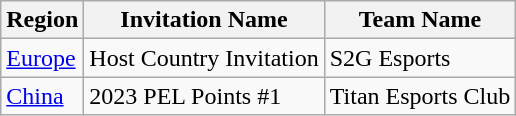<table class="wikitable sortable" style="text-align:left;">
<tr>
<th>Region</th>
<th>Invitation Name</th>
<th>Team Name</th>
</tr>
<tr>
<td><a href='#'>Europe</a></td>
<td>Host Country Invitation</td>
<td> S2G Esports</td>
</tr>
<tr>
<td><a href='#'>China</a></td>
<td>2023 PEL Points #1</td>
<td> Titan Esports Club</td>
</tr>
</table>
